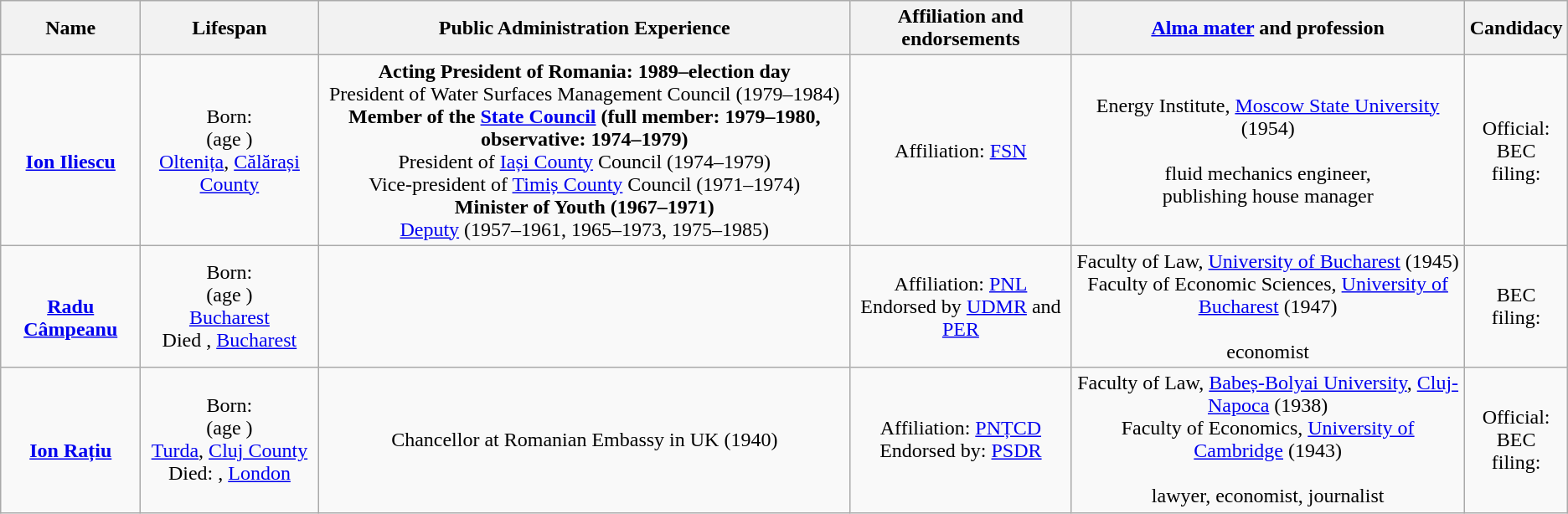<table class="wikitable sortable"  style="text-align:center;">
<tr>
<th>Name</th>
<th>Lifespan</th>
<th class="unsortable">Public Administration Experience</th>
<th>Affiliation and endorsements</th>
<th class="unsortable"><a href='#'>Alma mater</a> and profession</th>
<th>Candidacy <br> </th>
</tr>
<tr>
<td><br><strong><a href='#'>Ion Iliescu</a></strong></td>
<td>Born: <br>(age )<br><a href='#'>Oltenița</a>, <a href='#'>Călărași County</a></td>
<td><strong>Acting President of Romania: 1989–election day</strong><br>President of Water Surfaces Management Council (1979–1984)<br><strong>Member of the <a href='#'>State Council</a> (full member: 1979–1980, observative: 1974–1979)</strong><br>President of <a href='#'>Iași County</a> Council (1974–1979)<br>Vice-president of <a href='#'>Timiș County</a> Council (1971–1974)<br><strong>Minister of Youth (1967–1971)</strong><br><a href='#'>Deputy</a> (1957–1961, 1965–1973, 1975–1985)</td>
<td>Affiliation: <a href='#'>FSN</a></td>
<td>Energy Institute, <a href='#'>Moscow State University</a> (1954)<br><br>fluid mechanics engineer,<br>publishing house manager</td>
<td>Official: <br>BEC filing: </td>
</tr>
<tr>
<td><br><strong><a href='#'>Radu Câmpeanu</a></strong></td>
<td>Born: <br>(age )<br> <a href='#'>Bucharest</a><br>Died , <a href='#'>Bucharest</a></td>
<td></td>
<td>Affiliation: <a href='#'>PNL</a><br>Endorsed by <a href='#'>UDMR</a> and <a href='#'>PER</a></td>
<td>Faculty of Law, <a href='#'>University of Bucharest</a> (1945)<br>Faculty of Economic Sciences, <a href='#'>University of Bucharest</a> (1947)<br><br>economist</td>
<td>BEC filing: </td>
</tr>
<tr>
<td><br><strong><a href='#'>Ion Rațiu</a></strong></td>
<td>Born: <br>(age )<br> <a href='#'>Turda</a>, <a href='#'>Cluj County</a><br>Died: , <a href='#'>London</a></td>
<td>Chancellor at Romanian Embassy in UK (1940)</td>
<td>Affiliation: <a href='#'>PNȚCD</a><br>Endorsed by: <a href='#'>PSDR</a></td>
<td>Faculty of Law, <a href='#'>Babeș-Bolyai University</a>, <a href='#'>Cluj-Napoca</a> (1938)<br>Faculty of Economics, <a href='#'>University of Cambridge</a> (1943)<br><br>lawyer, economist, journalist</td>
<td>Official: <br>BEC filing: </td>
</tr>
</table>
